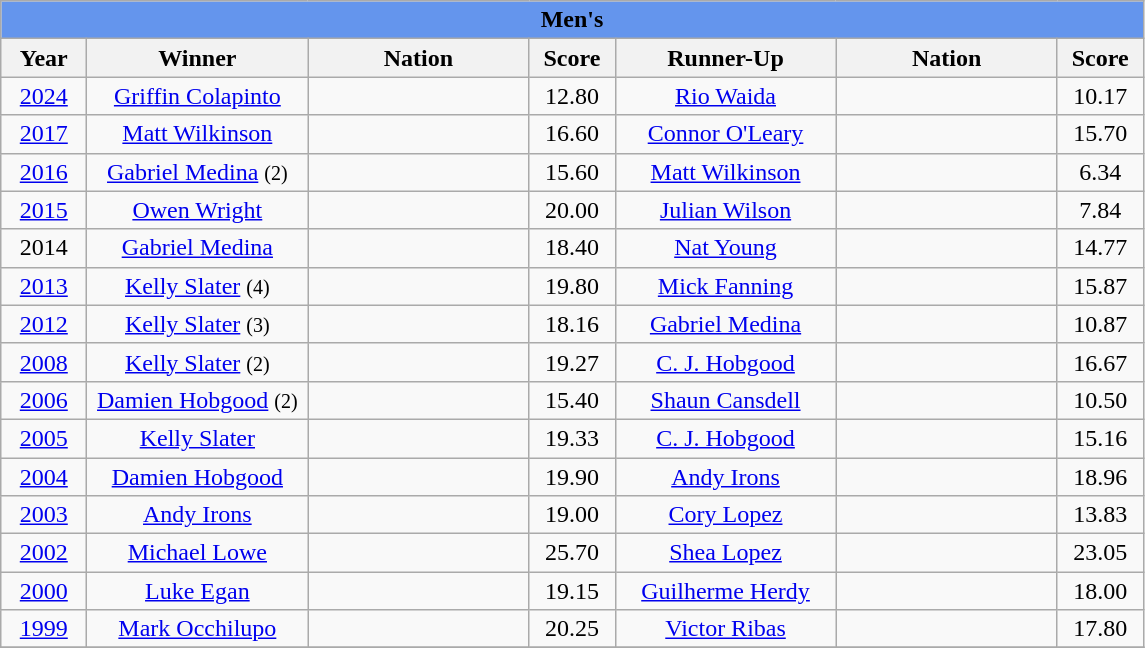<table class="wikitable" border="1">
<tr>
<td colspan="7"  style="text-align:center; background:#6495ed;"><strong>Men's</strong></td>
</tr>
<tr>
<th width=50>Year</th>
<th width=140>Winner</th>
<th width=140>Nation</th>
<th width=50>Score</th>
<th width=140>Runner-Up</th>
<th width=140>Nation</th>
<th width=50>Score</th>
</tr>
<tr>
<td align=center><a href='#'>2024</a></td>
<td align=center><a href='#'>Griffin Colapinto</a></td>
<td></td>
<td align=center>12.80</td>
<td align=center><a href='#'>Rio Waida</a></td>
<td></td>
<td align=center>10.17</td>
</tr>
<tr>
<td align=center><a href='#'>2017</a></td>
<td align=center><a href='#'>Matt Wilkinson</a></td>
<td></td>
<td align=center>16.60</td>
<td align=center><a href='#'>Connor O'Leary</a></td>
<td></td>
<td align=center>15.70</td>
</tr>
<tr>
<td align=center><a href='#'>2016</a></td>
<td align=center><a href='#'>Gabriel Medina</a> <small>(2)</small></td>
<td></td>
<td align=center>15.60</td>
<td align=center><a href='#'>Matt Wilkinson</a></td>
<td></td>
<td align=center>6.34</td>
</tr>
<tr>
<td align=center><a href='#'>2015</a></td>
<td align=center><a href='#'>Owen Wright</a></td>
<td></td>
<td align=center>20.00</td>
<td align=center><a href='#'>Julian Wilson</a></td>
<td></td>
<td align=center>7.84</td>
</tr>
<tr>
<td align=center>2014</td>
<td align=center><a href='#'>Gabriel Medina</a></td>
<td></td>
<td align=center>18.40</td>
<td align=center><a href='#'>Nat Young</a></td>
<td></td>
<td align=center>14.77</td>
</tr>
<tr>
<td align=center><a href='#'>2013</a></td>
<td align=center><a href='#'>Kelly Slater</a> <small>(4)</small></td>
<td></td>
<td align=center>19.80</td>
<td align=center><a href='#'>Mick Fanning</a></td>
<td></td>
<td align=center>15.87</td>
</tr>
<tr>
<td align=center><a href='#'>2012</a></td>
<td align=center><a href='#'>Kelly Slater</a> <small>(3)</small></td>
<td></td>
<td align=center>18.16</td>
<td align=center><a href='#'>Gabriel Medina</a></td>
<td></td>
<td align=center>10.87</td>
</tr>
<tr>
<td align=center><a href='#'>2008</a></td>
<td align=center><a href='#'>Kelly Slater</a> <small>(2)</small></td>
<td></td>
<td align=center>19.27</td>
<td align=center><a href='#'>C. J. Hobgood</a></td>
<td></td>
<td align=center>16.67</td>
</tr>
<tr>
<td align=center><a href='#'>2006</a></td>
<td align=center><a href='#'>Damien Hobgood</a> <small>(2)</small></td>
<td></td>
<td align=center>15.40</td>
<td align=center><a href='#'>Shaun Cansdell</a></td>
<td></td>
<td align=center>10.50</td>
</tr>
<tr>
<td align=center><a href='#'>2005</a></td>
<td align=center><a href='#'>Kelly Slater</a></td>
<td></td>
<td align=center>19.33</td>
<td align=center><a href='#'>C. J. Hobgood</a></td>
<td></td>
<td align=center>15.16</td>
</tr>
<tr>
<td align=center><a href='#'>2004</a></td>
<td align=center><a href='#'>Damien Hobgood</a></td>
<td></td>
<td align=center>19.90</td>
<td align=center><a href='#'>Andy Irons</a></td>
<td></td>
<td align=center>18.96</td>
</tr>
<tr>
<td align=center><a href='#'>2003</a></td>
<td align=center><a href='#'>Andy Irons</a></td>
<td></td>
<td align=center>19.00</td>
<td align=center><a href='#'>Cory Lopez</a></td>
<td></td>
<td align=center>13.83</td>
</tr>
<tr>
<td align=center><a href='#'>2002</a></td>
<td align=center><a href='#'>Michael Lowe</a></td>
<td></td>
<td align=center>25.70</td>
<td align=center><a href='#'>Shea Lopez</a></td>
<td></td>
<td align=center>23.05</td>
</tr>
<tr>
<td align=center><a href='#'>2000</a></td>
<td align=center><a href='#'>Luke Egan</a></td>
<td></td>
<td align=center>19.15</td>
<td align=center><a href='#'>Guilherme Herdy</a></td>
<td></td>
<td align=center>18.00</td>
</tr>
<tr>
<td align=center><a href='#'>1999</a></td>
<td align=center><a href='#'>Mark Occhilupo</a></td>
<td></td>
<td align=center>20.25</td>
<td align=center><a href='#'>Victor Ribas</a></td>
<td></td>
<td align=center>17.80</td>
</tr>
<tr>
</tr>
</table>
